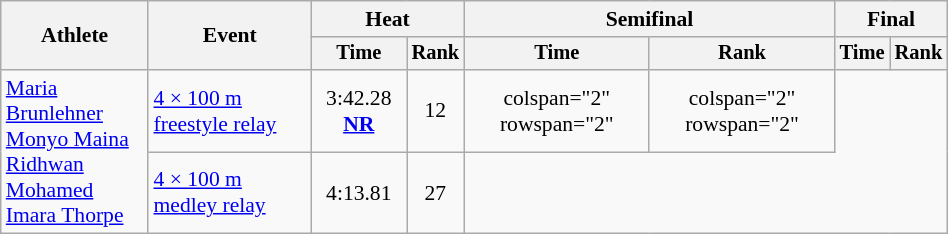<table class="wikitable" style="text-align:center; font-size:90%; width:50%;">
<tr>
<th rowspan="2">Athlete</th>
<th rowspan="2">Event</th>
<th colspan="2">Heat</th>
<th colspan="2">Semifinal</th>
<th colspan="2">Final</th>
</tr>
<tr style="font-size:95%">
<th>Time</th>
<th>Rank</th>
<th>Time</th>
<th>Rank</th>
<th>Time</th>
<th>Rank</th>
</tr>
<tr>
<td align=left rowspan=2><a href='#'>Maria Brunlehner</a> <br><a href='#'>Monyo Maina</a> <br><a href='#'>Ridhwan Mohamed</a> <br><a href='#'>Imara Thorpe</a></td>
<td align=left><a href='#'>4 × 100 m freestyle relay</a></td>
<td>3:42.28 <strong><a href='#'>NR</a></strong></td>
<td>12</td>
<td>colspan="2" rowspan="2"</td>
<td>colspan="2" rowspan="2" </td>
</tr>
<tr>
<td align=left><a href='#'>4 × 100 m medley relay</a></td>
<td>4:13.81</td>
<td>27</td>
</tr>
</table>
